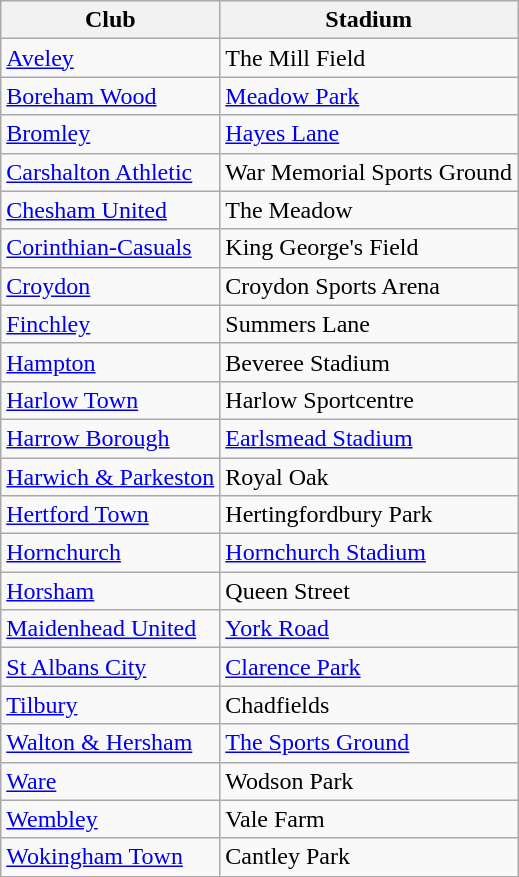<table class="wikitable sortable">
<tr>
<th>Club</th>
<th>Stadium</th>
</tr>
<tr>
<td><a href='#'>Aveley</a></td>
<td>The Mill Field</td>
</tr>
<tr>
<td><a href='#'>Boreham Wood</a></td>
<td><a href='#'>Meadow Park</a></td>
</tr>
<tr>
<td><a href='#'>Bromley</a></td>
<td><a href='#'>Hayes Lane</a></td>
</tr>
<tr>
<td><a href='#'>Carshalton Athletic</a></td>
<td>War Memorial Sports Ground</td>
</tr>
<tr>
<td><a href='#'>Chesham United</a></td>
<td>The Meadow</td>
</tr>
<tr>
<td><a href='#'>Corinthian-Casuals</a></td>
<td>King George's Field</td>
</tr>
<tr>
<td><a href='#'>Croydon</a></td>
<td>Croydon Sports Arena</td>
</tr>
<tr>
<td><a href='#'>Finchley</a></td>
<td>Summers Lane</td>
</tr>
<tr>
<td><a href='#'>Hampton</a></td>
<td>Beveree Stadium</td>
</tr>
<tr>
<td><a href='#'>Harlow Town</a></td>
<td>Harlow Sportcentre</td>
</tr>
<tr>
<td><a href='#'>Harrow Borough</a></td>
<td><a href='#'>Earlsmead Stadium</a></td>
</tr>
<tr>
<td><a href='#'>Harwich & Parkeston</a></td>
<td>Royal Oak</td>
</tr>
<tr>
<td><a href='#'>Hertford Town</a></td>
<td>Hertingfordbury Park</td>
</tr>
<tr>
<td><a href='#'>Hornchurch</a></td>
<td><a href='#'>Hornchurch Stadium</a></td>
</tr>
<tr>
<td><a href='#'>Horsham</a></td>
<td>Queen Street</td>
</tr>
<tr>
<td><a href='#'>Maidenhead United</a></td>
<td><a href='#'>York Road</a></td>
</tr>
<tr>
<td><a href='#'>St Albans City</a></td>
<td><a href='#'>Clarence Park</a></td>
</tr>
<tr>
<td><a href='#'>Tilbury</a></td>
<td>Chadfields</td>
</tr>
<tr>
<td><a href='#'>Walton & Hersham</a></td>
<td><a href='#'>The Sports Ground</a></td>
</tr>
<tr>
<td><a href='#'>Ware</a></td>
<td>Wodson Park</td>
</tr>
<tr>
<td><a href='#'>Wembley</a></td>
<td>Vale Farm</td>
</tr>
<tr>
<td><a href='#'>Wokingham Town</a></td>
<td>Cantley Park</td>
</tr>
</table>
